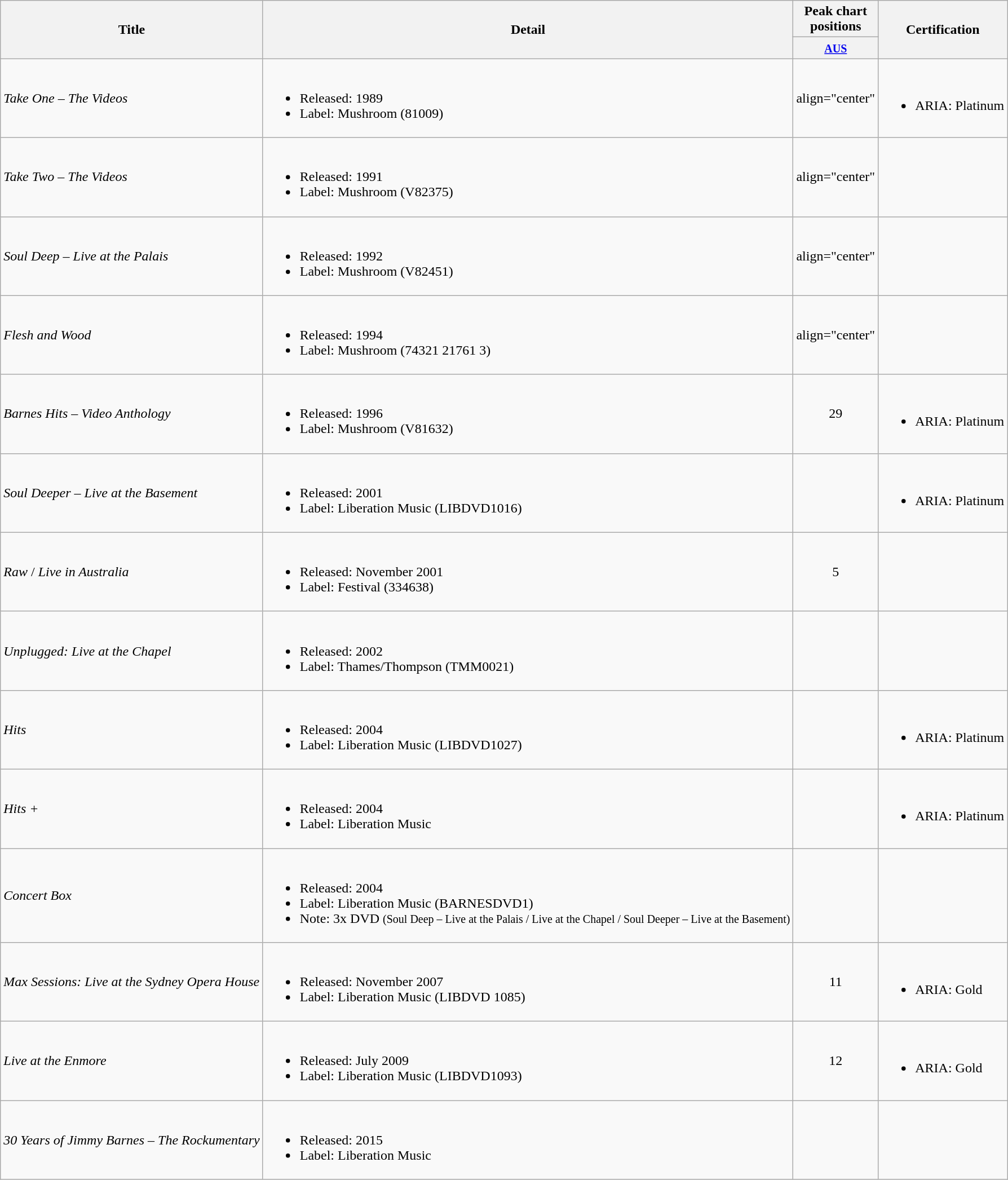<table class="wikitable">
<tr>
<th scope="col" rowspan="2">Title</th>
<th scope="col" rowspan="2">Detail</th>
<th scope="col" colspan="1">Peak chart positions</th>
<th scope="col" rowspan="2">Certification</th>
</tr>
<tr>
<th scope="col" width="35"><small><a href='#'>AUS</a></small><br></th>
</tr>
<tr>
<td><em>Take One – The Videos</em></td>
<td><br><ul><li>Released: 1989</li><li>Label: Mushroom (81009)</li></ul></td>
<td>align="center" </td>
<td><br><ul><li>ARIA: Platinum</li></ul></td>
</tr>
<tr>
<td><em>Take Two – The Videos</em></td>
<td><br><ul><li>Released: 1991</li><li>Label: Mushroom (V82375)</li></ul></td>
<td>align="center" </td>
<td></td>
</tr>
<tr>
<td><em>Soul Deep – Live at the Palais</em></td>
<td><br><ul><li>Released: 1992</li><li>Label: Mushroom (V82451)</li></ul></td>
<td>align="center" </td>
<td></td>
</tr>
<tr>
<td><em>Flesh and Wood</em></td>
<td><br><ul><li>Released: 1994</li><li>Label: Mushroom (74321 21761 3)</li></ul></td>
<td>align="center" </td>
<td></td>
</tr>
<tr>
<td><em>Barnes Hits – Video Anthology</em></td>
<td><br><ul><li>Released: 1996</li><li>Label: Mushroom (V81632)</li></ul></td>
<td align="center">29</td>
<td><br><ul><li>ARIA: Platinum</li></ul></td>
</tr>
<tr>
<td><em>Soul Deeper – Live at the Basement</em></td>
<td><br><ul><li>Released: 2001</li><li>Label: Liberation Music (LIBDVD1016)</li></ul></td>
<td align="center"></td>
<td><br><ul><li>ARIA: Platinum</li></ul></td>
</tr>
<tr>
<td><em>Raw</em> / <em>Live in Australia</em></td>
<td><br><ul><li>Released: November 2001</li><li>Label: Festival (334638)</li></ul></td>
<td align="center">5</td>
<td></td>
</tr>
<tr>
<td><em>Unplugged: Live at the Chapel</em></td>
<td><br><ul><li>Released: 2002</li><li>Label: Thames/Thompson	(TMM0021)</li></ul></td>
<td align="center"></td>
<td></td>
</tr>
<tr>
<td><em>Hits</em></td>
<td><br><ul><li>Released: 2004</li><li>Label: Liberation Music (LIBDVD1027)</li></ul></td>
<td align="center"></td>
<td><br><ul><li>ARIA: Platinum</li></ul></td>
</tr>
<tr>
<td><em>Hits +</em></td>
<td><br><ul><li>Released: 2004</li><li>Label: Liberation Music</li></ul></td>
<td align="center"></td>
<td><br><ul><li>ARIA: Platinum</li></ul></td>
</tr>
<tr>
<td><em>Concert Box</em></td>
<td><br><ul><li>Released: 2004</li><li>Label: Liberation Music (BARNESDVD1)</li><li>Note: 3x DVD <small>(Soul Deep – Live at the Palais / Live at the Chapel / Soul Deeper – Live at the Basement)</small></li></ul></td>
<td align="center"></td>
<td></td>
</tr>
<tr>
<td><em>Max Sessions: Live at the Sydney Opera House</em></td>
<td><br><ul><li>Released: November 2007</li><li>Label: Liberation Music (LIBDVD 1085)</li></ul></td>
<td align="center">11</td>
<td><br><ul><li>ARIA: Gold</li></ul></td>
</tr>
<tr>
<td><em>Live at the Enmore</em></td>
<td><br><ul><li>Released: July 2009</li><li>Label: Liberation Music (LIBDVD1093)</li></ul></td>
<td align="center">12</td>
<td><br><ul><li>ARIA: Gold</li></ul></td>
</tr>
<tr>
<td><em>30 Years of Jimmy Barnes – The Rockumentary</em></td>
<td><br><ul><li>Released: 2015</li><li>Label: Liberation Music</li></ul></td>
<td align="center"></td>
<td></td>
</tr>
</table>
